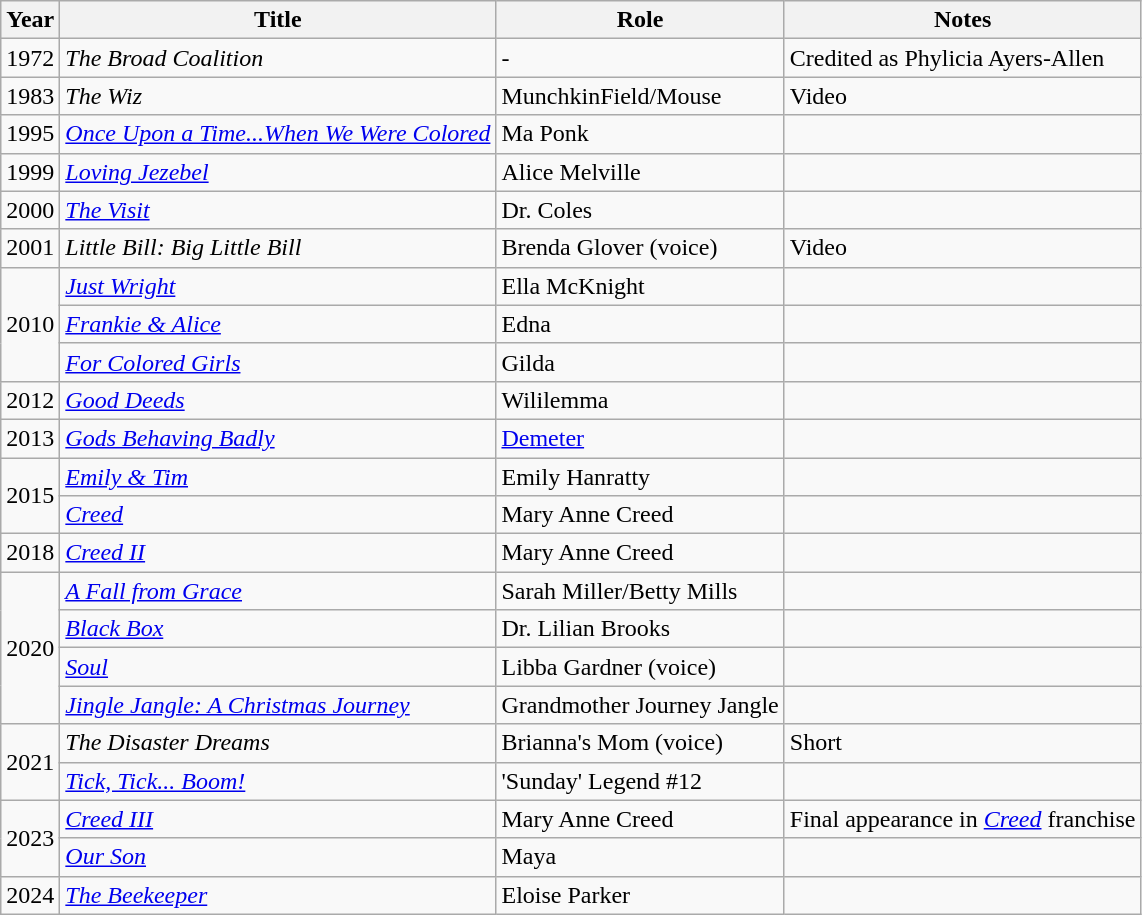<table class="wikitable sortable unsortable">
<tr>
<th>Year</th>
<th>Title</th>
<th>Role</th>
<th>Notes</th>
</tr>
<tr>
<td>1972</td>
<td><em>The Broad Coalition</em></td>
<td>-</td>
<td>Credited as Phylicia Ayers-Allen</td>
</tr>
<tr>
<td>1983</td>
<td><em>The Wiz</em></td>
<td>MunchkinField/Mouse</td>
<td>Video</td>
</tr>
<tr>
<td>1995</td>
<td><em><a href='#'>Once Upon a Time...When We Were Colored</a></em></td>
<td>Ma Ponk</td>
<td></td>
</tr>
<tr>
<td>1999</td>
<td><em><a href='#'>Loving Jezebel</a></em></td>
<td>Alice Melville</td>
<td></td>
</tr>
<tr>
<td>2000</td>
<td><em><a href='#'>The Visit</a></em></td>
<td>Dr. Coles</td>
<td></td>
</tr>
<tr>
<td>2001</td>
<td><em>Little Bill: Big Little Bill</em></td>
<td>Brenda Glover (voice)</td>
<td>Video</td>
</tr>
<tr>
<td rowspan="3">2010</td>
<td><em><a href='#'>Just Wright</a></em></td>
<td>Ella McKnight</td>
<td></td>
</tr>
<tr>
<td><em><a href='#'>Frankie & Alice</a></em></td>
<td>Edna</td>
<td></td>
</tr>
<tr>
<td><em><a href='#'>For Colored Girls</a></em></td>
<td>Gilda</td>
<td></td>
</tr>
<tr>
<td>2012</td>
<td><em><a href='#'>Good Deeds</a></em></td>
<td>Wililemma</td>
<td></td>
</tr>
<tr>
<td>2013</td>
<td><em><a href='#'>Gods Behaving Badly</a></em></td>
<td><a href='#'>Demeter</a></td>
<td></td>
</tr>
<tr>
<td rowspan="2">2015</td>
<td><em><a href='#'>Emily & Tim</a></em></td>
<td>Emily Hanratty</td>
<td></td>
</tr>
<tr>
<td><em><a href='#'>Creed</a></em></td>
<td>Mary Anne Creed</td>
<td></td>
</tr>
<tr>
<td>2018</td>
<td><em><a href='#'>Creed II</a></em></td>
<td>Mary Anne Creed</td>
<td></td>
</tr>
<tr>
<td rowspan="4">2020</td>
<td><em><a href='#'>A Fall from Grace</a></em></td>
<td>Sarah Miller/Betty Mills</td>
<td></td>
</tr>
<tr>
<td><em><a href='#'>Black Box</a></em></td>
<td>Dr. Lilian Brooks</td>
<td></td>
</tr>
<tr>
<td><em><a href='#'>Soul</a></em></td>
<td>Libba Gardner (voice)</td>
<td></td>
</tr>
<tr>
<td><em><a href='#'>Jingle Jangle: A Christmas Journey</a></em></td>
<td>Grandmother Journey Jangle</td>
<td></td>
</tr>
<tr>
<td rowspan="2">2021</td>
<td><em>The Disaster Dreams</em></td>
<td>Brianna's Mom (voice)</td>
<td>Short</td>
</tr>
<tr>
<td><a href='#'><em>Tick, Tick... Boom!</em></a></td>
<td>'Sunday' Legend #12</td>
<td></td>
</tr>
<tr>
<td rowspan="2">2023</td>
<td><em><a href='#'>Creed III</a></em></td>
<td>Mary Anne Creed</td>
<td>Final appearance in <em><a href='#'>Creed</a></em> franchise</td>
</tr>
<tr>
<td><em><a href='#'>Our Son</a></em></td>
<td>Maya</td>
<td></td>
</tr>
<tr>
<td>2024</td>
<td><em><a href='#'>The Beekeeper</a></em></td>
<td>Eloise Parker</td>
<td></td>
</tr>
</table>
